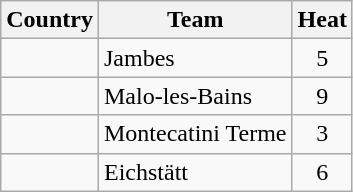<table class="wikitable">
<tr>
<th>Country</th>
<th>Team</th>
<th>Heat</th>
</tr>
<tr>
<td></td>
<td>Jambes</td>
<td align="center">5</td>
</tr>
<tr>
<td></td>
<td>Malo-les-Bains</td>
<td align="center">9</td>
</tr>
<tr>
<td></td>
<td>Montecatini Terme</td>
<td align="center">3</td>
</tr>
<tr>
<td></td>
<td>Eichstätt</td>
<td align="center">6</td>
</tr>
</table>
